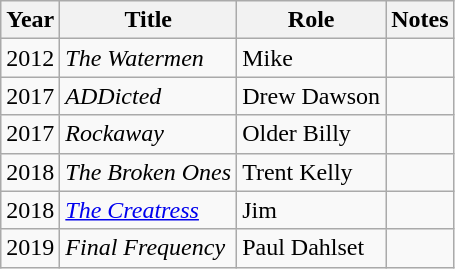<table class="wikitable">
<tr>
<th>Year</th>
<th>Title</th>
<th>Role</th>
<th>Notes</th>
</tr>
<tr>
<td>2012</td>
<td><em>The Watermen</em></td>
<td>Mike</td>
<td></td>
</tr>
<tr>
<td>2017</td>
<td><em>ADDicted</em></td>
<td>Drew Dawson</td>
<td></td>
</tr>
<tr>
<td>2017</td>
<td><em>Rockaway</em></td>
<td>Older Billy</td>
<td></td>
</tr>
<tr>
<td>2018</td>
<td><em>The Broken Ones</em></td>
<td>Trent Kelly</td>
<td></td>
</tr>
<tr>
<td>2018</td>
<td><em><a href='#'>The Creatress</a></em></td>
<td>Jim</td>
<td></td>
</tr>
<tr>
<td>2019</td>
<td><em>Final Frequency</em></td>
<td>Paul Dahlset</td>
<td></td>
</tr>
</table>
